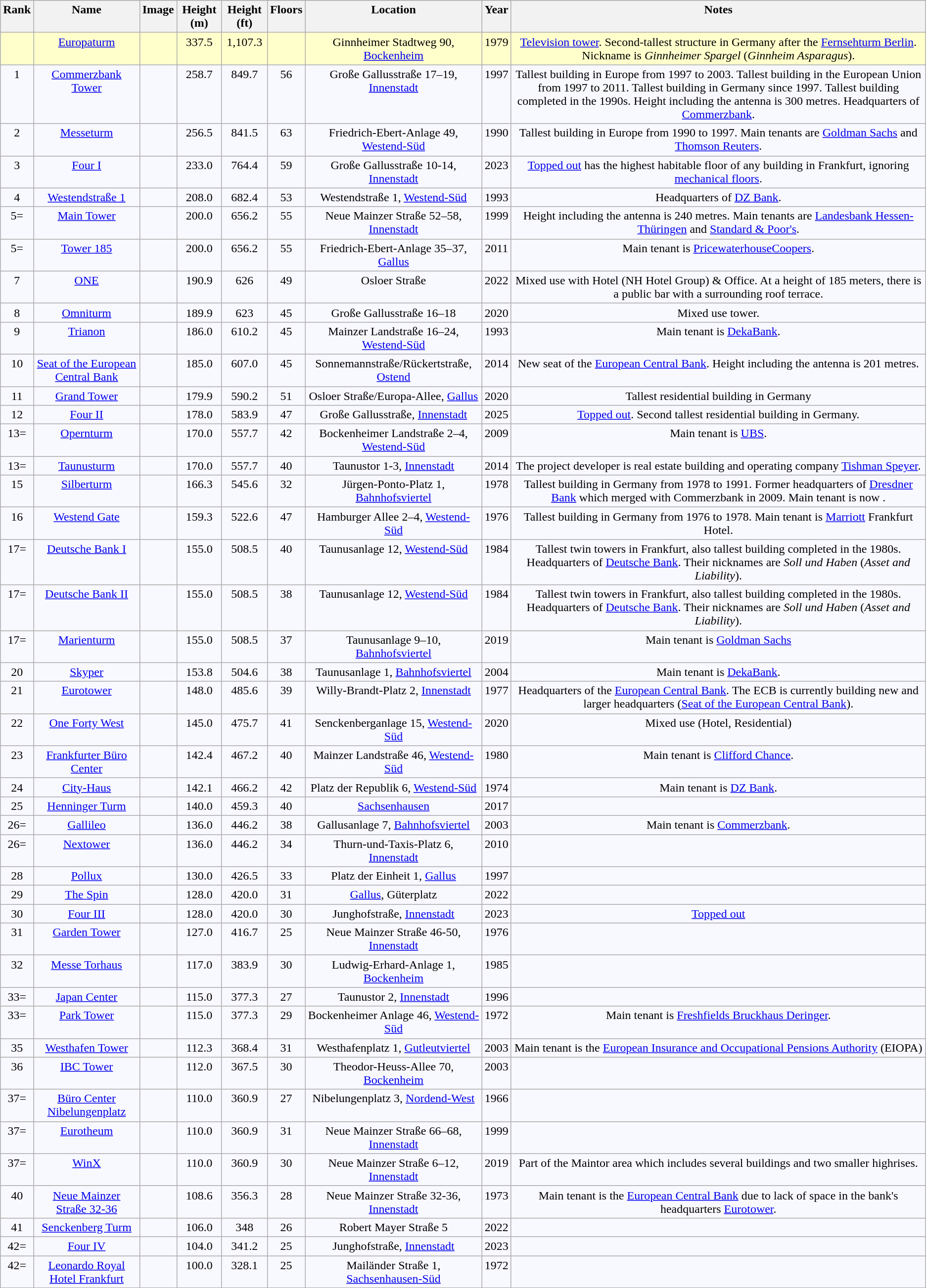<table class = "wikitable sortable">
<tr ---- align="center" valign="top" bgcolor="#dddddd">
<th>Rank</th>
<th>Name</th>
<th class="unsortable">Image</th>
<th>Height (m)<br></th>
<th>Height (ft)<br></th>
<th>Floors</th>
<th>Location</th>
<th>Year</th>
<th class="unsortable">Notes</th>
</tr>
<tr ---- align="center" valign="top" bgcolor=#FFFFCC>
<td></td>
<td><a href='#'>Europaturm</a></td>
<td></td>
<td>337.5</td>
<td>1,107.3</td>
<td></td>
<td>Ginnheimer Stadtweg 90, <a href='#'>Bockenheim</a></td>
<td>1979</td>
<td><a href='#'>Television tower</a>. Second-tallest structure in Germany after the <a href='#'>Fernsehturm Berlin</a>. Nickname is <em>Ginnheimer Spargel</em> (<em>Ginnheim Asparagus</em>).</td>
</tr>
<tr ---- align="center" valign="top" bgcolor="#F8F8FF">
<td>1</td>
<td><a href='#'>Commerzbank Tower</a></td>
<td></td>
<td>258.7</td>
<td>849.7</td>
<td>56</td>
<td>Große Gallusstraße 17–19, <a href='#'>Innenstadt</a></td>
<td>1997</td>
<td>Tallest building in Europe from 1997 to 2003. Tallest building in the European Union from 1997 to 2011. Tallest building in Germany since 1997. Tallest building completed in the 1990s. Height including the antenna is 300 metres. Headquarters of <a href='#'>Commerzbank</a>.</td>
</tr>
<tr ---- align="center" valign="top" bgcolor="#F8F8FF">
<td>2</td>
<td><a href='#'>Messeturm</a></td>
<td></td>
<td>256.5</td>
<td>841.5</td>
<td>63</td>
<td>Friedrich-Ebert-Anlage 49, <a href='#'>Westend-Süd</a></td>
<td>1990</td>
<td>Tallest building in Europe from 1990 to 1997. Main tenants are <a href='#'>Goldman Sachs</a> and <a href='#'>Thomson Reuters</a>.</td>
</tr>
<tr ---- align="center" valign="top" bgcolor="#F8F8FF">
<td>3</td>
<td><a href='#'>Four I</a></td>
<td></td>
<td>233.0</td>
<td>764.4</td>
<td>59</td>
<td>Große Gallusstraße 10-14, <a href='#'>Innenstadt</a></td>
<td>2023</td>
<td><a href='#'>Topped out</a> has the highest habitable floor of any building in Frankfurt, ignoring <a href='#'>mechanical floors</a>.</td>
</tr>
<tr ---- align="center" valign="top" bgcolor="#F8F8FF">
<td>4</td>
<td><a href='#'>Westendstraße 1</a></td>
<td></td>
<td>208.0</td>
<td>682.4</td>
<td>53</td>
<td>Westendstraße 1, <a href='#'>Westend-Süd</a></td>
<td>1993</td>
<td>Headquarters of <a href='#'>DZ Bank</a>.</td>
</tr>
<tr ---- align="center" valign="top" bgcolor="#F8F8FF">
<td>5=</td>
<td><a href='#'>Main Tower</a></td>
<td></td>
<td>200.0</td>
<td>656.2</td>
<td>55</td>
<td>Neue Mainzer Straße 52–58, <a href='#'>Innenstadt</a></td>
<td>1999</td>
<td>Height including the antenna is 240 metres. Main tenants are <a href='#'>Landesbank Hessen-Thüringen</a> and <a href='#'>Standard & Poor's</a>.</td>
</tr>
<tr ---- align="center" valign="top" bgcolor="#F8F8FF">
<td>5=</td>
<td><a href='#'>Tower 185</a></td>
<td></td>
<td>200.0</td>
<td>656.2</td>
<td>55</td>
<td>Friedrich-Ebert-Anlage 35–37, <a href='#'>Gallus</a></td>
<td>2011</td>
<td>Main tenant is <a href='#'>PricewaterhouseCoopers</a>.</td>
</tr>
<tr ---- align="center" valign="top" bgcolor="#F8F8FF">
<td>7</td>
<td><a href='#'>ONE</a></td>
<td></td>
<td>190.9</td>
<td>626</td>
<td>49</td>
<td>Osloer Straße</td>
<td>2022</td>
<td>Mixed use with Hotel (NH Hotel Group) & Office. At a height of 185 meters, there is a public bar with a surrounding roof terrace.</td>
</tr>
<tr ---- align="center" valign="top" bgcolor="#F8F8FF">
<td>8</td>
<td><a href='#'>Omniturm</a></td>
<td></td>
<td>189.9</td>
<td>623</td>
<td>45</td>
<td>Große Gallusstraße 16–18</td>
<td>2020</td>
<td>Mixed use tower.</td>
</tr>
<tr ---- align="center" valign="top" bgcolor="#F8F8FF">
<td>9</td>
<td><a href='#'>Trianon</a></td>
<td></td>
<td>186.0</td>
<td>610.2</td>
<td>45</td>
<td>Mainzer Landstraße 16–24, <a href='#'>Westend-Süd</a></td>
<td>1993</td>
<td>Main tenant is <a href='#'>DekaBank</a>.</td>
</tr>
<tr ---- align="center" valign="top" bgcolor="#F8F8FF">
<td>10</td>
<td><a href='#'>Seat of the European Central Bank</a></td>
<td></td>
<td>185.0</td>
<td>607.0</td>
<td>45</td>
<td>Sonnemannstraße/Rückertstraße, <a href='#'>Ostend</a></td>
<td>2014</td>
<td>New seat of the <a href='#'>European Central Bank</a>. Height including the antenna is 201 metres.</td>
</tr>
<tr ---- align="center" valign="top" bgcolor="#F8F8FF">
<td>11</td>
<td><a href='#'>Grand Tower</a></td>
<td></td>
<td>179.9</td>
<td>590.2</td>
<td>51</td>
<td>Osloer Straße/Europa-Allee, <a href='#'>Gallus</a></td>
<td>2020</td>
<td>Tallest residential building in Germany</td>
</tr>
<tr ---- align="center" valign="top" bgcolor="#F8F8FF">
<td>12</td>
<td><a href='#'>Four II</a></td>
<td></td>
<td>178.0</td>
<td>583.9</td>
<td>47</td>
<td>Große Gallusstraße, <a href='#'>Innenstadt</a></td>
<td>2025</td>
<td><a href='#'>Topped out</a>. Second tallest residential building in Germany.</td>
</tr>
<tr ---- align="center" valign="top" bgcolor="#F8F8FF">
<td>13=</td>
<td><a href='#'>Opernturm</a></td>
<td></td>
<td>170.0</td>
<td>557.7</td>
<td>42</td>
<td>Bockenheimer Landstraße 2–4, <a href='#'>Westend-Süd</a></td>
<td>2009</td>
<td>Main tenant is <a href='#'>UBS</a>.</td>
</tr>
<tr ---- align="center" valign="top" bgcolor=#F8F8FF>
<td>13=</td>
<td><a href='#'>Taunusturm</a></td>
<td></td>
<td>170.0</td>
<td>557.7</td>
<td>40</td>
<td>Taunustor 1-3, <a href='#'>Innenstadt</a></td>
<td>2014</td>
<td>The project developer is real estate building and operating company <a href='#'>Tishman Speyer</a>.</td>
</tr>
<tr ---- align="center" valign="top" bgcolor="#F8F8FF">
<td>15</td>
<td><a href='#'>Silberturm</a></td>
<td></td>
<td>166.3</td>
<td>545.6</td>
<td>32</td>
<td>Jürgen-Ponto-Platz 1, <a href='#'>Bahnhofsviertel</a></td>
<td>1978</td>
<td>Tallest building in Germany from 1978 to 1991. Former headquarters of <a href='#'>Dresdner Bank</a> which merged with Commerzbank in 2009. Main tenant is now .</td>
</tr>
<tr ---- align="center" valign="top" bgcolor="#F8F8FF">
<td>16</td>
<td><a href='#'>Westend Gate</a></td>
<td></td>
<td>159.3</td>
<td>522.6</td>
<td>47</td>
<td>Hamburger Allee 2–4, <a href='#'>Westend-Süd</a></td>
<td>1976</td>
<td>Tallest building in Germany from 1976 to 1978. Main tenant is <a href='#'>Marriott</a> Frankfurt Hotel.</td>
</tr>
<tr ---- align="center" valign="top" bgcolor="#F8F8FF">
<td>17=</td>
<td><a href='#'>Deutsche Bank I</a></td>
<td></td>
<td>155.0</td>
<td>508.5</td>
<td>40</td>
<td>Taunusanlage 12, <a href='#'>Westend-Süd</a></td>
<td>1984</td>
<td>Tallest twin towers in Frankfurt, also tallest building completed in the 1980s. Headquarters of <a href='#'>Deutsche Bank</a>. Their nicknames are <em>Soll und Haben</em> (<em>Asset and Liability</em>).</td>
</tr>
<tr ---- align="center" valign="top" bgcolor="#F8F8FF">
<td>17=</td>
<td><a href='#'>Deutsche Bank II</a></td>
<td></td>
<td>155.0</td>
<td>508.5</td>
<td>38</td>
<td>Taunusanlage 12, <a href='#'>Westend-Süd</a></td>
<td>1984</td>
<td>Tallest twin towers in Frankfurt, also tallest building completed in the 1980s. Headquarters of <a href='#'>Deutsche Bank</a>. Their nicknames are <em>Soll und Haben</em> (<em>Asset and Liability</em>).</td>
</tr>
<tr ---- align="center" valign="top" bgcolor="#F8F8FF">
<td>17=</td>
<td><a href='#'>Marienturm</a></td>
<td></td>
<td>155.0</td>
<td>508.5</td>
<td>37</td>
<td>Taunusanlage 9–10, <a href='#'>Bahnhofsviertel</a></td>
<td>2019</td>
<td>Main tenant is <a href='#'>Goldman Sachs</a></td>
</tr>
<tr ---- align="center" valign="top" bgcolor="#F8F8FF">
<td>20</td>
<td><a href='#'>Skyper</a></td>
<td></td>
<td>153.8</td>
<td>504.6</td>
<td>38</td>
<td>Taunusanlage 1, <a href='#'>Bahnhofsviertel</a></td>
<td>2004</td>
<td>Main tenant is <a href='#'>DekaBank</a>.</td>
</tr>
<tr ---- align="center" valign="top" bgcolor="#F8F8FF">
<td>21</td>
<td><a href='#'>Eurotower</a></td>
<td></td>
<td>148.0</td>
<td>485.6</td>
<td>39</td>
<td>Willy-Brandt-Platz 2, <a href='#'>Innenstadt</a></td>
<td>1977</td>
<td>Headquarters of the <a href='#'>European Central Bank</a>. The ECB is currently building new and larger headquarters (<a href='#'>Seat of the European Central Bank</a>).</td>
</tr>
<tr ---- align="center" valign="top" bgcolor="#F8F8FF">
<td>22</td>
<td><a href='#'>One Forty West</a></td>
<td></td>
<td>145.0</td>
<td>475.7</td>
<td>41</td>
<td>Senckenberganlage 15, <a href='#'>Westend-Süd</a></td>
<td>2020</td>
<td>Mixed use (Hotel, Residential)</td>
</tr>
<tr ---- align="center" valign="top" bgcolor="#F8F8FF">
<td>23</td>
<td><a href='#'>Frankfurter Büro Center</a></td>
<td></td>
<td>142.4</td>
<td>467.2</td>
<td>40</td>
<td>Mainzer Landstraße 46, <a href='#'>Westend-Süd</a></td>
<td>1980</td>
<td>Main tenant is <a href='#'>Clifford Chance</a>.</td>
</tr>
<tr ---- align="center" valign="top" bgcolor="#F8F8FF">
<td>24</td>
<td><a href='#'>City-Haus</a></td>
<td></td>
<td>142.1</td>
<td>466.2</td>
<td>42</td>
<td>Platz der Republik 6, <a href='#'>Westend-Süd</a></td>
<td>1974</td>
<td>Main tenant is <a href='#'>DZ Bank</a>.</td>
</tr>
<tr ---- align="center" valign="top" bgcolor="#F8F8FF">
<td>25</td>
<td><a href='#'>Henninger Turm</a></td>
<td></td>
<td>140.0</td>
<td>459.3</td>
<td>40</td>
<td><a href='#'>Sachsenhausen</a></td>
<td>2017</td>
<td></td>
</tr>
<tr ---- align="center" valign="top" bgcolor="#F8F8FF">
<td>26=</td>
<td><a href='#'>Gallileo</a></td>
<td></td>
<td>136.0</td>
<td>446.2</td>
<td>38</td>
<td>Gallusanlage 7, <a href='#'>Bahnhofsviertel</a></td>
<td>2003</td>
<td>Main tenant is <a href='#'>Commerzbank</a>.</td>
</tr>
<tr ---- align="center" valign="top" bgcolor="#F8F8FF">
<td>26=</td>
<td><a href='#'>Nextower</a></td>
<td></td>
<td>136.0</td>
<td>446.2</td>
<td>34</td>
<td>Thurn-und-Taxis-Platz 6, <a href='#'>Innenstadt</a></td>
<td>2010</td>
<td></td>
</tr>
<tr ---- align="center" valign="top" bgcolor="#F8F8FF">
<td>28</td>
<td><a href='#'>Pollux</a></td>
<td></td>
<td>130.0</td>
<td>426.5</td>
<td>33</td>
<td>Platz der Einheit 1, <a href='#'>Gallus</a></td>
<td>1997</td>
<td></td>
</tr>
<tr ---- align="center" valign="top" bgcolor="#F8F8FF">
<td>29</td>
<td><a href='#'>The Spin</a></td>
<td></td>
<td>128.0</td>
<td>420.0</td>
<td>31</td>
<td><a href='#'>Gallus</a>, Güterplatz</td>
<td>2022</td>
<td></td>
</tr>
<tr ---- align="center" valign="top" bgcolor="#F8F8FF">
<td>30</td>
<td><a href='#'>Four III</a></td>
<td></td>
<td>128.0</td>
<td>420.0</td>
<td>30</td>
<td>Junghofstraße, <a href='#'>Innenstadt</a></td>
<td>2023</td>
<td><a href='#'>Topped out</a></td>
</tr>
<tr ---- align="center" valign="top" bgcolor="#F8F8FF">
<td>31</td>
<td><a href='#'>Garden Tower</a></td>
<td></td>
<td>127.0</td>
<td>416.7</td>
<td>25</td>
<td>Neue Mainzer Straße 46-50, <a href='#'>Innenstadt</a></td>
<td>1976</td>
<td></td>
</tr>
<tr ---- align="center" valign="top" bgcolor="#F8F8FF">
<td>32</td>
<td><a href='#'>Messe Torhaus</a></td>
<td></td>
<td>117.0</td>
<td>383.9</td>
<td>30</td>
<td>Ludwig-Erhard-Anlage 1, <a href='#'>Bockenheim</a></td>
<td>1985</td>
<td></td>
</tr>
<tr ---- align="center" valign="top" bgcolor="#F8F8FF">
<td>33=</td>
<td><a href='#'>Japan Center</a></td>
<td></td>
<td>115.0</td>
<td>377.3</td>
<td>27</td>
<td>Taunustor 2, <a href='#'>Innenstadt</a></td>
<td>1996</td>
<td></td>
</tr>
<tr ---- align="center" valign="top" bgcolor="#F8F8FF">
<td>33=</td>
<td><a href='#'>Park Tower</a></td>
<td></td>
<td>115.0</td>
<td>377.3</td>
<td>29</td>
<td>Bockenheimer Anlage 46, <a href='#'>Westend-Süd</a></td>
<td>1972</td>
<td>Main tenant is <a href='#'>Freshfields Bruckhaus Deringer</a>.</td>
</tr>
<tr ---- align="center" valign="top" bgcolor="#F8F8FF">
<td>35</td>
<td><a href='#'>Westhafen Tower</a></td>
<td></td>
<td>112.3</td>
<td>368.4</td>
<td>31</td>
<td>Westhafenplatz 1, <a href='#'>Gutleutviertel</a></td>
<td>2003</td>
<td>Main tenant is the <a href='#'>European Insurance and Occupational Pensions Authority</a> (EIOPA)</td>
</tr>
<tr ---- align="center" valign="top" bgcolor="#F8F8FF">
<td>36</td>
<td><a href='#'>IBC Tower</a></td>
<td></td>
<td>112.0</td>
<td>367.5</td>
<td>30</td>
<td>Theodor-Heuss-Allee 70, <a href='#'>Bockenheim</a></td>
<td>2003</td>
<td></td>
</tr>
<tr ---- align="center" valign="top" bgcolor="#F8F8FF">
<td>37=</td>
<td><a href='#'>Büro Center Nibelungenplatz</a></td>
<td></td>
<td>110.0</td>
<td>360.9</td>
<td>27</td>
<td>Nibelungenplatz 3, <a href='#'>Nordend-West</a></td>
<td>1966</td>
<td></td>
</tr>
<tr ---- align="center" valign="top" bgcolor="#F8F8FF">
<td>37=</td>
<td><a href='#'>Eurotheum</a></td>
<td></td>
<td>110.0</td>
<td>360.9</td>
<td>31</td>
<td>Neue Mainzer Straße 66–68, <a href='#'>Innenstadt</a></td>
<td>1999</td>
<td></td>
</tr>
<tr ---- align="center" valign="top" bgcolor="#F8F8FF">
<td>37=</td>
<td><a href='#'>WinX</a></td>
<td></td>
<td>110.0</td>
<td>360.9</td>
<td>30</td>
<td>Neue Mainzer Straße 6–12, <a href='#'>Innenstadt</a></td>
<td>2019</td>
<td>Part of the Maintor area which includes several buildings and two smaller highrises.</td>
</tr>
<tr ---- align="center" valign="top" bgcolor="#F8F8FF">
<td>40</td>
<td><a href='#'>Neue Mainzer Straße 32-36</a></td>
<td></td>
<td>108.6</td>
<td>356.3</td>
<td>28</td>
<td>Neue Mainzer Straße 32-36, <a href='#'>Innenstadt</a></td>
<td>1973</td>
<td>Main tenant is the <a href='#'>European Central Bank</a> due to lack of space in the bank's headquarters <a href='#'>Eurotower</a>.</td>
</tr>
<tr ---- align="center" valign="top" bgcolor="#F8F8FF">
<td>41</td>
<td><a href='#'>Senckenberg Turm</a></td>
<td></td>
<td>106.0</td>
<td>348</td>
<td>26</td>
<td>Robert Mayer Straße 5</td>
<td>2022</td>
<td></td>
</tr>
<tr ---- align="center" valign="top" bgcolor="#F8F8FF">
<td>42=</td>
<td><a href='#'>Four IV</a></td>
<td></td>
<td>104.0</td>
<td>341.2</td>
<td>25</td>
<td>Junghofstraße, <a href='#'>Innenstadt</a></td>
<td>2023</td>
<td></td>
</tr>
<tr ---- align="center" valign="top" bgcolor="#F8F8FF">
<td>42=</td>
<td><a href='#'>Leonardo Royal Hotel Frankfurt</a></td>
<td></td>
<td>100.0</td>
<td>328.1</td>
<td>25</td>
<td>Mailänder Straße 1, <a href='#'>Sachsenhausen-Süd</a></td>
<td>1972</td>
<td></td>
</tr>
</table>
